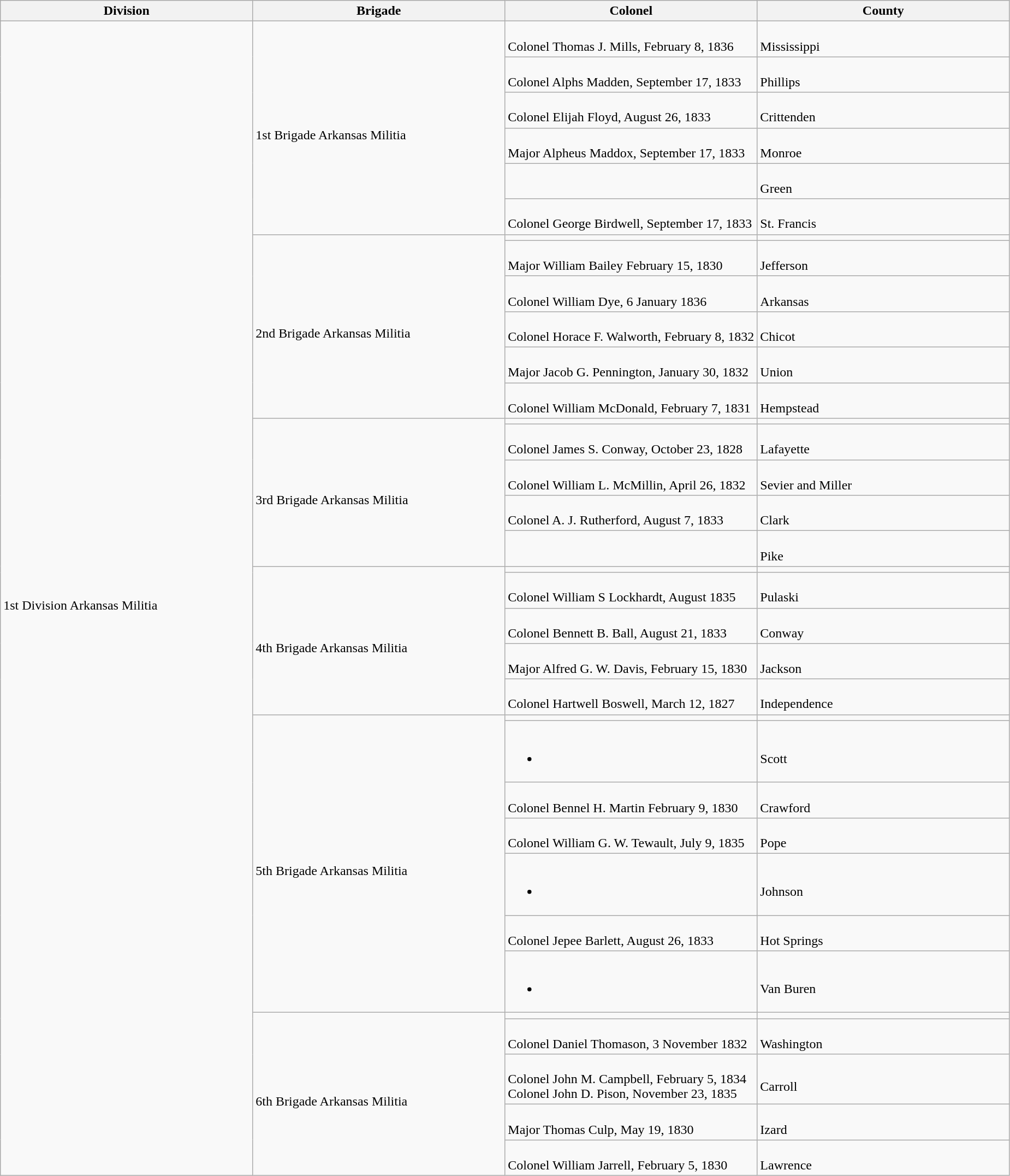<table class="wikitable">
<tr>
<th width=25%>Division</th>
<th width=25%>Brigade</th>
<th width=25%>Colonel</th>
<th width=25%>County</th>
</tr>
<tr>
<td rowspan=36><br>1st Division Arkansas Militia</td>
<td rowspan=6><br>1st Brigade Arkansas Militia</td>
<td><br>Colonel Thomas J. Mills, February 8, 1836</td>
<td><br>Mississippi</td>
</tr>
<tr>
<td><br>Colonel Alphs Madden, September 17, 1833</td>
<td><br>Phillips</td>
</tr>
<tr>
<td><br>Colonel Elijah Floyd, August 26, 1833</td>
<td><br>Crittenden</td>
</tr>
<tr>
<td><br>Major Alpheus Maddox, September 17, 1833</td>
<td><br>Monroe</td>
</tr>
<tr>
<td></td>
<td><br>Green</td>
</tr>
<tr>
<td><br>Colonel George Birdwell, September 17, 1833</td>
<td><br>St. Francis</td>
</tr>
<tr>
<td rowspan=6><br>2nd Brigade Arkansas Militia</td>
<td></td>
</tr>
<tr>
<td><br>Major William Bailey February 15, 1830</td>
<td><br>Jefferson</td>
</tr>
<tr>
<td><br>Colonel William Dye, 6 January 1836</td>
<td><br>Arkansas</td>
</tr>
<tr>
<td><br>Colonel Horace F. Walworth, February 8, 1832</td>
<td><br>Chicot</td>
</tr>
<tr>
<td><br>Major Jacob G. Pennington, January 30, 1832</td>
<td><br>Union</td>
</tr>
<tr>
<td><br>Colonel William McDonald, February 7, 1831</td>
<td><br>Hempstead</td>
</tr>
<tr>
<td rowspan=5><br>3rd Brigade Arkansas Militia</td>
<td></td>
</tr>
<tr>
<td><br>Colonel James S. Conway, October 23, 1828</td>
<td><br>Lafayette</td>
</tr>
<tr>
<td><br>Colonel William L. McMillin, April 26, 1832</td>
<td><br>Sevier and Miller</td>
</tr>
<tr>
<td><br>Colonel A. J. Rutherford, August 7, 1833</td>
<td><br>Clark</td>
</tr>
<tr>
<td></td>
<td><br>Pike</td>
</tr>
<tr>
<td rowspan=5><br>4th Brigade Arkansas Militia</td>
<td></td>
<td></td>
</tr>
<tr>
<td><br>Colonel William S Lockhardt, August 1835</td>
<td><br>Pulaski</td>
</tr>
<tr>
<td><br>Colonel Bennett B. Ball, August 21, 1833</td>
<td><br>Conway</td>
</tr>
<tr>
<td><br>Major Alfred G. W. Davis, February 15, 1830</td>
<td><br>Jackson</td>
</tr>
<tr>
<td><br>Colonel Hartwell Boswell, March 12, 1827</td>
<td><br>Independence</td>
</tr>
<tr>
<td rowspan=7><br>5th Brigade Arkansas Militia</td>
<td></td>
</tr>
<tr>
<td><br><ul><li></li></ul></td>
<td><br>Scott</td>
</tr>
<tr>
<td><br>Colonel Bennel H. Martin February 9, 1830</td>
<td><br>Crawford</td>
</tr>
<tr>
<td><br>Colonel William G. W. Tewault, July 9, 1835</td>
<td><br>Pope</td>
</tr>
<tr>
<td><br><ul><li></li></ul></td>
<td><br>Johnson</td>
</tr>
<tr>
<td><br>Colonel Jepee Barlett, August 26, 1833</td>
<td><br>Hot Springs</td>
</tr>
<tr>
<td><br><ul><li></li></ul></td>
<td><br>Van Buren</td>
</tr>
<tr>
<td rowspan=5><br>6th Brigade Arkansas Militia</td>
<td></td>
</tr>
<tr>
<td><br>Colonel Daniel Thomason, 3 November 1832</td>
<td><br>Washington</td>
</tr>
<tr>
<td><br>Colonel John M. Campbell, February 5, 1834<br>Colonel John D. Pison, November 23, 1835</td>
<td><br>Carroll</td>
</tr>
<tr>
<td><br>Major Thomas Culp, May 19, 1830</td>
<td><br>Izard</td>
</tr>
<tr>
<td><br>Colonel William Jarrell, February 5, 1830</td>
<td><br>Lawrence</td>
</tr>
</table>
